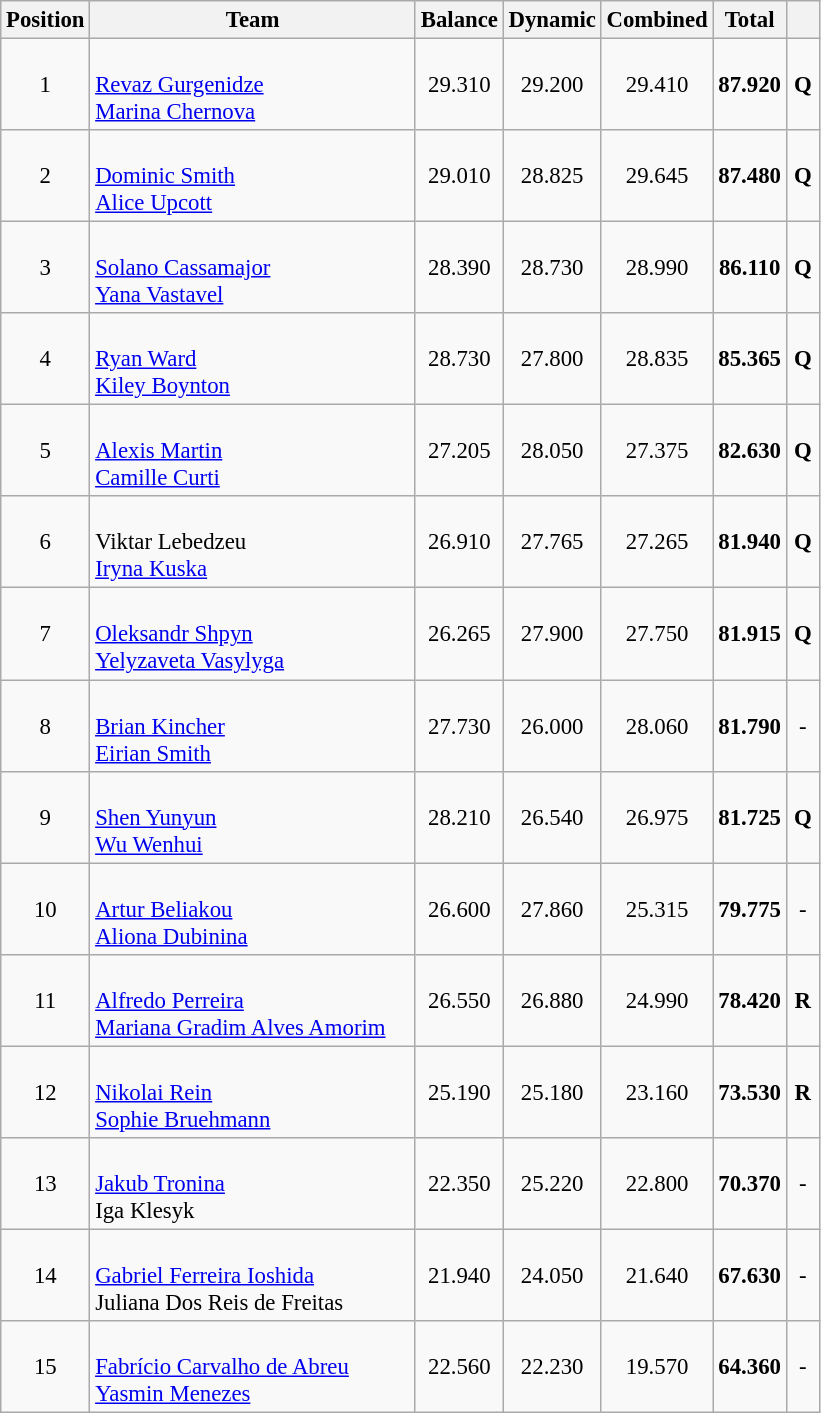<table class="wikitable sortable" style="text-align:center; font-size:95%">
<tr>
<th scope=col>Position</th>
<th scope="col" style="width:210px;">Team</th>
<th scope=col>Balance</th>
<th scope=col>Dynamic</th>
<th scope=col>Combined</th>
<th scope=col;>Total</th>
<th scope="col" style="width:15px;"><small></small></th>
</tr>
<tr>
<td scope=row style="text-align:center">1</td>
<td style="text-align:left;"><br><a href='#'>Revaz Gurgenidze</a><br><a href='#'>Marina Chernova</a></td>
<td>29.310</td>
<td>29.200</td>
<td>29.410</td>
<td><strong>87.920</strong></td>
<td><strong>Q</strong></td>
</tr>
<tr>
<td scope=row style="text-align:center">2</td>
<td style="text-align:left;"><br><a href='#'>Dominic Smith</a><br><a href='#'>Alice Upcott</a></td>
<td>29.010</td>
<td>28.825</td>
<td>29.645</td>
<td><strong>87.480</strong></td>
<td><strong>Q</strong></td>
</tr>
<tr>
<td scope=row style="text-align:center">3</td>
<td style="text-align:left;"><br><a href='#'>Solano Cassamajor</a><br><a href='#'>Yana Vastavel</a></td>
<td>28.390</td>
<td>28.730</td>
<td>28.990</td>
<td><strong>86.110</strong></td>
<td><strong>Q</strong></td>
</tr>
<tr>
<td scope=row style="text-align:center">4</td>
<td style="text-align:left;"><br><a href='#'>Ryan Ward</a><br><a href='#'>Kiley Boynton</a></td>
<td>28.730</td>
<td>27.800</td>
<td>28.835</td>
<td><strong>85.365</strong></td>
<td><strong>Q</strong></td>
</tr>
<tr>
<td scope=row style="text-align:center">5</td>
<td style="text-align:left;"><br><a href='#'>Alexis Martin</a><br><a href='#'>Camille Curti</a></td>
<td>27.205</td>
<td>28.050</td>
<td>27.375</td>
<td><strong>82.630</strong></td>
<td><strong>Q</strong></td>
</tr>
<tr>
<td scope=row style="text-align:center">6</td>
<td style="text-align:left;"><br>Viktar Lebedzeu<br><a href='#'>Iryna Kuska</a></td>
<td>26.910</td>
<td>27.765</td>
<td>27.265</td>
<td><strong>81.940</strong></td>
<td><strong>Q</strong></td>
</tr>
<tr>
<td scope=row style="text-align:center">7</td>
<td style="text-align:left;"><br><a href='#'>Oleksandr Shpyn</a><br><a href='#'>Yelyzaveta Vasylyga</a></td>
<td>26.265</td>
<td>27.900</td>
<td>27.750</td>
<td><strong>81.915</strong></td>
<td><strong>Q</strong></td>
</tr>
<tr>
<td scope=row style="text-align:center">8</td>
<td style="text-align:left;"><br><a href='#'>Brian Kincher</a><br><a href='#'>Eirian Smith</a></td>
<td>27.730</td>
<td>26.000</td>
<td>28.060</td>
<td><strong>81.790</strong></td>
<td>-</td>
</tr>
<tr>
<td scope=row style="text-align:center">9</td>
<td style="text-align:left;"><br><a href='#'>Shen Yunyun</a><br><a href='#'>Wu Wenhui</a></td>
<td>28.210</td>
<td>26.540</td>
<td>26.975</td>
<td><strong>81.725</strong></td>
<td><strong>Q</strong></td>
</tr>
<tr>
<td scope=row style="text-align:center">10</td>
<td style="text-align:left;"><br><a href='#'>Artur Beliakou</a><br><a href='#'>Aliona Dubinina</a></td>
<td>26.600</td>
<td>27.860</td>
<td>25.315</td>
<td><strong>79.775</strong></td>
<td>-</td>
</tr>
<tr>
<td scope=row style="text-align:center">11</td>
<td style="text-align:left;"><br><a href='#'>Alfredo Perreira</a><br><a href='#'>Mariana Gradim Alves Amorim</a></td>
<td>26.550</td>
<td>26.880</td>
<td>24.990</td>
<td><strong>78.420</strong></td>
<td><strong>R</strong></td>
</tr>
<tr>
<td scope=row style="text-align:center">12</td>
<td style="text-align:left;"><br><a href='#'>Nikolai Rein</a><br><a href='#'>Sophie Bruehmann</a></td>
<td>25.190</td>
<td>25.180</td>
<td>23.160</td>
<td><strong>73.530</strong></td>
<td><strong>R</strong></td>
</tr>
<tr>
<td scope=row style="text-align:center">13</td>
<td style="text-align:left;"><br><a href='#'>Jakub Tronina</a><br>Iga Klesyk</td>
<td>22.350</td>
<td>25.220</td>
<td>22.800</td>
<td><strong>70.370</strong></td>
<td>-</td>
</tr>
<tr>
<td scope=row style="text-align:center">14</td>
<td style="text-align:left;"><br><a href='#'>Gabriel Ferreira Ioshida</a><br>Juliana Dos Reis de Freitas</td>
<td>21.940</td>
<td>24.050</td>
<td>21.640</td>
<td><strong>67.630</strong></td>
<td>-</td>
</tr>
<tr>
<td scope=row style="text-align:center">15</td>
<td style="text-align:left;"><br><a href='#'>Fabrício Carvalho de Abreu</a><br><a href='#'>Yasmin Menezes</a></td>
<td>22.560</td>
<td>22.230</td>
<td>19.570</td>
<td><strong>64.360</strong></td>
<td>-</td>
</tr>
</table>
